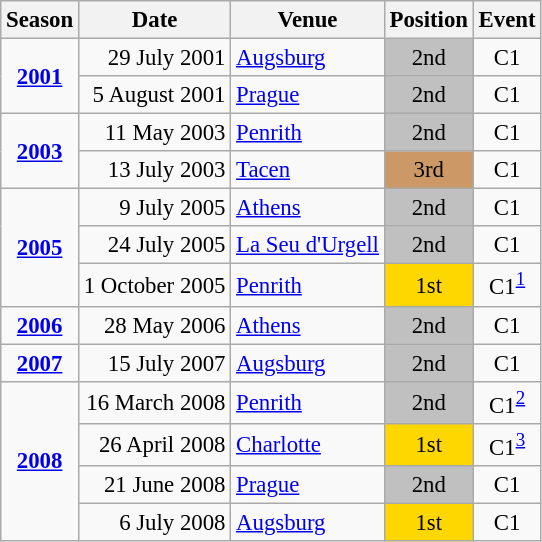<table class="wikitable" style="text-align:center; font-size:95%;">
<tr>
<th>Season</th>
<th>Date</th>
<th>Venue</th>
<th>Position</th>
<th>Event</th>
</tr>
<tr>
<td rowspan=2><strong><a href='#'>2001</a></strong></td>
<td align=right>29 July 2001</td>
<td align=left><a href='#'>Augsburg</a></td>
<td bgcolor=silver>2nd</td>
<td>C1</td>
</tr>
<tr>
<td align=right>5 August 2001</td>
<td align=left><a href='#'>Prague</a></td>
<td bgcolor=silver>2nd</td>
<td>C1</td>
</tr>
<tr>
<td rowspan=2><strong><a href='#'>2003</a></strong></td>
<td align=right>11 May 2003</td>
<td align=left><a href='#'>Penrith</a></td>
<td bgcolor=silver>2nd</td>
<td>C1</td>
</tr>
<tr>
<td align=right>13 July 2003</td>
<td align=left><a href='#'>Tacen</a></td>
<td bgcolor=cc9966>3rd</td>
<td>C1</td>
</tr>
<tr>
<td rowspan=3><strong><a href='#'>2005</a></strong></td>
<td align=right>9 July 2005</td>
<td align=left><a href='#'>Athens</a></td>
<td bgcolor=silver>2nd</td>
<td>C1</td>
</tr>
<tr>
<td align=right>24 July 2005</td>
<td align=left><a href='#'>La Seu d'Urgell</a></td>
<td bgcolor=silver>2nd</td>
<td>C1</td>
</tr>
<tr>
<td align=right>1 October 2005</td>
<td align=left><a href='#'>Penrith</a></td>
<td bgcolor=gold>1st</td>
<td>C1<sup><a href='#'>1</a></sup></td>
</tr>
<tr>
<td><strong><a href='#'>2006</a></strong></td>
<td align=right>28 May 2006</td>
<td align=left><a href='#'>Athens</a></td>
<td bgcolor=silver>2nd</td>
<td>C1</td>
</tr>
<tr>
<td><strong><a href='#'>2007</a></strong></td>
<td align=right>15 July 2007</td>
<td align=left><a href='#'>Augsburg</a></td>
<td bgcolor=silver>2nd</td>
<td>C1</td>
</tr>
<tr>
<td rowspan=4><strong><a href='#'>2008</a></strong></td>
<td align=right>16 March 2008</td>
<td align=left><a href='#'>Penrith</a></td>
<td bgcolor=silver>2nd</td>
<td>C1<sup><a href='#'>2</a></sup></td>
</tr>
<tr>
<td align=right>26 April 2008</td>
<td align=left><a href='#'>Charlotte</a></td>
<td bgcolor=gold>1st</td>
<td>C1<sup><a href='#'>3</a></sup></td>
</tr>
<tr>
<td align=right>21 June 2008</td>
<td align=left><a href='#'>Prague</a></td>
<td bgcolor=silver>2nd</td>
<td>C1</td>
</tr>
<tr>
<td align=right>6 July 2008</td>
<td align=left><a href='#'>Augsburg</a></td>
<td bgcolor=gold>1st</td>
<td>C1</td>
</tr>
</table>
